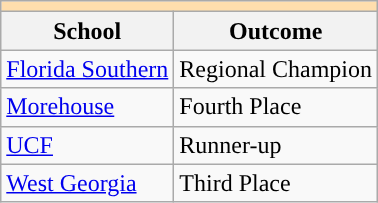<table class="wikitable" style="float:left; margin-right:1em;">
<tr>
<th colspan="3" style="background:#ffdead;"></th>
</tr>
<tr>
<th>School</th>
<th>Outcome</th>
</tr>
<tr>
<td><a href='#'>Florida Southern</a></td>
<td>Regional Champion</td>
</tr>
<tr>
<td><a href='#'>Morehouse</a></td>
<td>Fourth Place</td>
</tr>
<tr>
<td><a href='#'>UCF</a></td>
<td>Runner-up</td>
</tr>
<tr>
<td><a href='#'>West Georgia</a></td>
<td>Third Place</td>
</tr>
</table>
